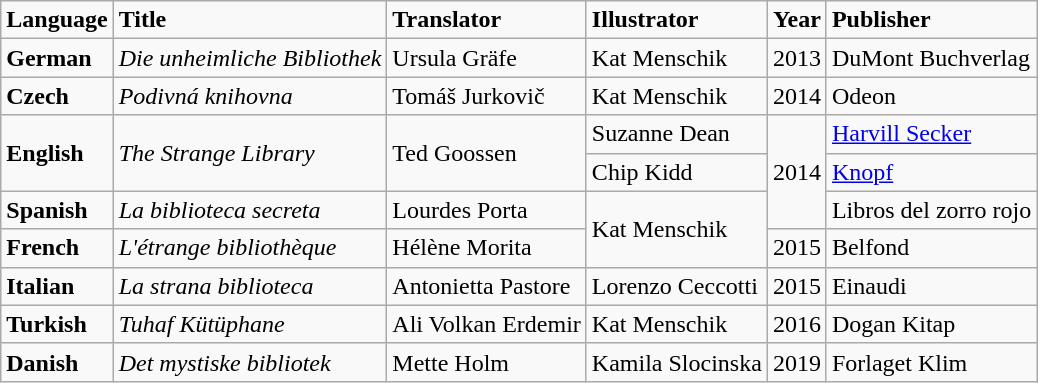<table class="wikitable">
<tr>
<td><strong>Language</strong></td>
<td><strong>Title</strong></td>
<td><strong>Translator</strong></td>
<td><strong>Illustrator</strong></td>
<td><strong>Year</strong></td>
<td><strong>Publisher</strong></td>
</tr>
<tr>
<td><strong>German</strong></td>
<td><em>Die unheimliche Bibliothek</em></td>
<td>Ursula Gräfe</td>
<td>Kat Menschik</td>
<td>2013</td>
<td>DuMont Buchverlag</td>
</tr>
<tr>
<td><strong>Czech</strong></td>
<td><em>Podivná knihovna</em></td>
<td>Tomáš Jurkovič</td>
<td>Kat Menschik</td>
<td>2014</td>
<td>Odeon</td>
</tr>
<tr>
<td rowspan="2"><strong>English</strong></td>
<td rowspan="2"><em>The Strange Library</em></td>
<td rowspan="2">Ted Goossen</td>
<td>Suzanne Dean</td>
<td rowspan="3">2014</td>
<td><a href='#'>Harvill Secker</a></td>
</tr>
<tr>
<td>Chip Kidd</td>
<td><a href='#'>Knopf</a></td>
</tr>
<tr>
<td><strong>Spanish</strong></td>
<td><em>La biblioteca secreta</em></td>
<td>Lourdes Porta</td>
<td rowspan="2">Kat Menschik</td>
<td>Libros del zorro rojo</td>
</tr>
<tr>
<td><strong>French</strong></td>
<td><em>L'étrange bibliothèque</em></td>
<td>Hélène Morita</td>
<td>2015</td>
<td>Belfond</td>
</tr>
<tr>
<td><strong>Italian</strong></td>
<td><em>La strana biblioteca</em></td>
<td>Antonietta Pastore</td>
<td>Lorenzo Ceccotti</td>
<td>2015</td>
<td>Einaudi</td>
</tr>
<tr>
<td><strong>Turkish</strong></td>
<td><em>Tuhaf Kütüphane</em></td>
<td>Ali Volkan Erdemir</td>
<td>Kat  Menschik</td>
<td>2016</td>
<td>Dogan Kitap</td>
</tr>
<tr>
<td><strong>Danish</strong></td>
<td><em>Det mystiske bibliotek</em></td>
<td>Mette Holm</td>
<td>Kamila Slocinska</td>
<td>2019</td>
<td>Forlaget Klim</td>
</tr>
</table>
